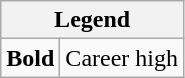<table class="wikitable mw-collapsible mw-collapsed">
<tr>
<th colspan="2">Legend</th>
</tr>
<tr>
<td><strong>Bold</strong></td>
<td>Career high</td>
</tr>
</table>
